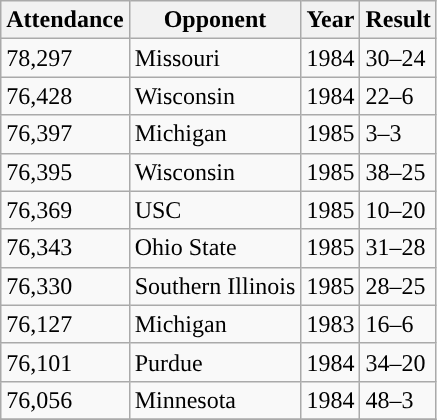<table class="wikitable">
<tr>
<th>Attendance</th>
<th>Opponent</th>
<th>Year</th>
<th>Result</th>
</tr>
<tr>
<td>78,297</td>
<td>Missouri</td>
<td>1984</td>
<td>30–24</td>
</tr>
<tr>
<td>76,428</td>
<td>Wisconsin</td>
<td>1984</td>
<td>22–6</td>
</tr>
<tr>
<td>76,397</td>
<td>Michigan</td>
<td>1985</td>
<td>3–3</td>
</tr>
<tr>
<td>76,395</td>
<td>Wisconsin</td>
<td>1985</td>
<td>38–25</td>
</tr>
<tr>
<td>76,369</td>
<td>USC</td>
<td>1985</td>
<td>10–20</td>
</tr>
<tr>
<td>76,343</td>
<td>Ohio State</td>
<td>1985</td>
<td>31–28</td>
</tr>
<tr>
<td>76,330</td>
<td>Southern Illinois</td>
<td>1985</td>
<td>28–25</td>
</tr>
<tr>
<td>76,127</td>
<td>Michigan</td>
<td>1983</td>
<td>16–6</td>
</tr>
<tr>
<td>76,101</td>
<td>Purdue</td>
<td>1984</td>
<td>34–20</td>
</tr>
<tr>
<td>76,056</td>
<td>Minnesota</td>
<td>1984</td>
<td>48–3</td>
</tr>
<tr>
</tr>
</table>
